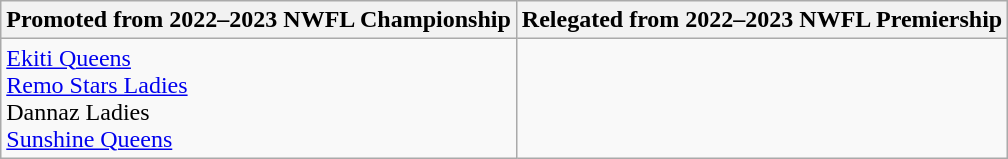<table class="wikitable">
<tr>
<th>Promoted from 2022–2023 NWFL Championship</th>
<th>Relegated from 2022–2023 NWFL Premiership</th>
</tr>
<tr>
<td><a href='#'>Ekiti Queens</a><br><a href='#'>Remo Stars Ladies</a><br>Dannaz Ladies<br><a href='#'>Sunshine Queens</a></td>
<td></td>
</tr>
</table>
